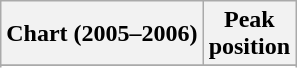<table class="wikitable sortable">
<tr>
<th>Chart (2005–2006)</th>
<th>Peak<br>position</th>
</tr>
<tr>
</tr>
<tr>
</tr>
<tr>
</tr>
<tr>
</tr>
<tr>
</tr>
<tr>
</tr>
<tr>
</tr>
<tr>
</tr>
</table>
